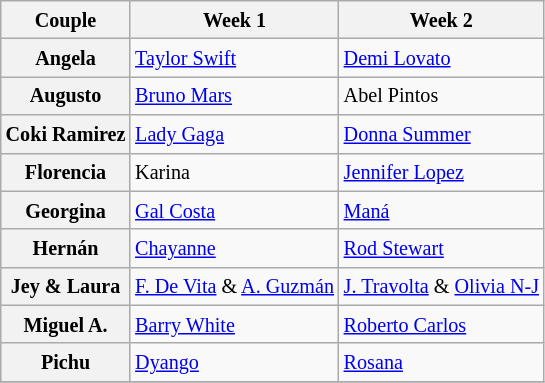<table class="wikitable" style="text-align:left; font-size:84%; line-height:19px;">
<tr>
<th>Couple</th>
<th>Week 1</th>
<th>Week 2</th>
</tr>
<tr>
<th>Angela</th>
<td><a href='#'>Taylor Swift</a></td>
<td><a href='#'>Demi Lovato</a></td>
</tr>
<tr>
<th>Augusto</th>
<td><a href='#'>Bruno Mars</a></td>
<td>Abel Pintos</td>
</tr>
<tr>
<th>Coki Ramirez</th>
<td><a href='#'>Lady Gaga</a></td>
<td><a href='#'>Donna Summer</a></td>
</tr>
<tr>
<th>Florencia</th>
<td>Karina</td>
<td><a href='#'>Jennifer Lopez</a></td>
</tr>
<tr>
<th>Georgina</th>
<td><a href='#'>Gal Costa</a></td>
<td><a href='#'>Maná</a></td>
</tr>
<tr>
<th>Hernán</th>
<td><a href='#'>Chayanne</a></td>
<td><a href='#'>Rod Stewart</a></td>
</tr>
<tr>
<th>Jey & Laura</th>
<td><a href='#'>F. De Vita</a> & <a href='#'>A. Guzmán</a></td>
<td><a href='#'>J. Travolta</a> & <a href='#'>Olivia N-J</a></td>
</tr>
<tr>
<th>Miguel A.</th>
<td><a href='#'>Barry White</a></td>
<td><a href='#'>Roberto Carlos</a></td>
</tr>
<tr>
<th>Pichu</th>
<td><a href='#'>Dyango</a></td>
<td><a href='#'>Rosana</a></td>
</tr>
<tr>
</tr>
</table>
